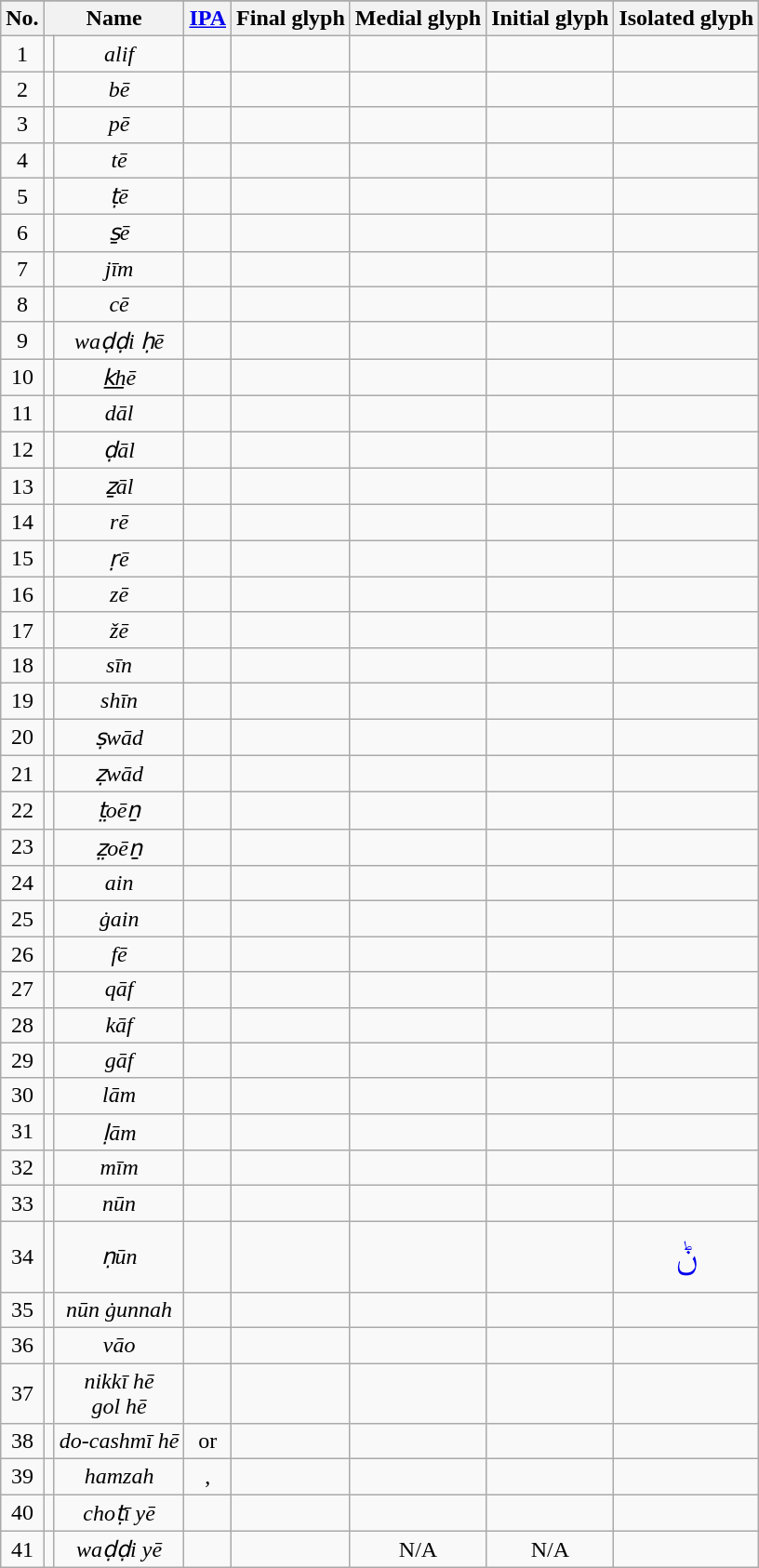<table class="wikitable" style=text-align:center>
<tr>
</tr>
<tr>
<th>No.</th>
<th colspan="2">Name</th>
<th><a href='#'>IPA</a></th>
<th>Final glyph</th>
<th>Medial glyph</th>
<th>Initial glyph</th>
<th>Isolated glyph</th>
</tr>
<tr>
<td>1</td>
<td></td>
<td><em>alif</em></td>
<td></td>
<td></td>
<td></td>
<td></td>
<td style="height:150%;padding:10px;font-size: 160%;"></td>
</tr>
<tr>
<td>2</td>
<td></td>
<td><em>bē</em></td>
<td></td>
<td></td>
<td></td>
<td></td>
<td style="height:150%;padding:10px;font-size: 160%;"></td>
</tr>
<tr>
<td>3</td>
<td></td>
<td><em>pē</em></td>
<td></td>
<td></td>
<td></td>
<td></td>
<td style="height:150%;padding:10px;font-size: 160%;"></td>
</tr>
<tr>
<td>4</td>
<td></td>
<td><em>tē</em></td>
<td></td>
<td></td>
<td></td>
<td></td>
<td style="height:150%;padding:10px;font-size: 160%;"></td>
</tr>
<tr>
<td>5</td>
<td></td>
<td><em>ṭē</em></td>
<td></td>
<td></td>
<td></td>
<td></td>
<td style="height:150%;padding:10px;font-size: 160%;"></td>
</tr>
<tr>
<td>6</td>
<td></td>
<td><em>s̱ē</em></td>
<td></td>
<td></td>
<td></td>
<td></td>
<td style="height:150%;padding:10px;font-size: 160%;"></td>
</tr>
<tr>
<td>7</td>
<td></td>
<td><em>jīm</em></td>
<td></td>
<td></td>
<td></td>
<td></td>
<td style="height:150%;padding:10px;font-size: 160%;"></td>
</tr>
<tr>
<td>8</td>
<td></td>
<td><em>cē</em></td>
<td></td>
<td></td>
<td></td>
<td></td>
<td style="height:150%;padding:10px;font-size: 160%;"></td>
</tr>
<tr>
<td>9</td>
<td></td>
<td><em>waḍḍi ḥē</em></td>
<td></td>
<td></td>
<td></td>
<td></td>
<td style="height:150%;padding:10px;font-size: 160%;"></td>
</tr>
<tr>
<td>10</td>
<td></td>
<td><em>k͟hē</em></td>
<td></td>
<td></td>
<td></td>
<td></td>
<td style="height:150%;padding:10px;font-size: 160%;"></td>
</tr>
<tr>
<td>11</td>
<td></td>
<td><em>dāl</em></td>
<td></td>
<td></td>
<td></td>
<td></td>
<td style="height:150%;padding:10px;font-size: 160%;"></td>
</tr>
<tr>
<td>12</td>
<td></td>
<td><em>ḍāl</em></td>
<td></td>
<td></td>
<td></td>
<td></td>
<td style="height:150%;padding:10px;font-size: 160%;"></td>
</tr>
<tr>
<td>13</td>
<td></td>
<td><em>ẕāl</em></td>
<td></td>
<td></td>
<td></td>
<td></td>
<td style="height:150%;padding:10px;font-size: 160%;"></td>
</tr>
<tr>
<td>14</td>
<td></td>
<td><em>rē</em></td>
<td></td>
<td></td>
<td></td>
<td></td>
<td style="height:150%;padding:10px;font-size: 160%;"></td>
</tr>
<tr>
<td>15</td>
<td></td>
<td><em>ṛē</em></td>
<td></td>
<td></td>
<td></td>
<td></td>
<td style="height:150%;padding:10px;font-size: 160%;"></td>
</tr>
<tr>
<td>16</td>
<td></td>
<td><em>zē</em></td>
<td></td>
<td></td>
<td></td>
<td></td>
<td style="height:150%;padding:10px;font-size: 160%;"></td>
</tr>
<tr>
<td>17</td>
<td></td>
<td><em>žē</em></td>
<td></td>
<td></td>
<td></td>
<td></td>
<td style="height:150%;padding:10px;font-size: 160%;"></td>
</tr>
<tr>
<td>18</td>
<td></td>
<td><em>sīn</em></td>
<td></td>
<td></td>
<td></td>
<td></td>
<td style="height:150%;padding:10px;font-size: 160%;"></td>
</tr>
<tr>
<td>19</td>
<td></td>
<td><em>shīn</em></td>
<td></td>
<td></td>
<td></td>
<td></td>
<td style="height:150%;padding:10px;font-size: 160%;"></td>
</tr>
<tr>
<td>20</td>
<td></td>
<td><em>ṣwād</em></td>
<td></td>
<td></td>
<td></td>
<td></td>
<td style="height:150%;padding:10px;font-size: 160%;"></td>
</tr>
<tr>
<td>21</td>
<td></td>
<td><em>ẓwād</em></td>
<td></td>
<td></td>
<td></td>
<td></td>
<td style="height:150%;padding:10px;font-size: 160%;"></td>
</tr>
<tr>
<td>22</td>
<td></td>
<td><em>t̤oēṉ</em></td>
<td></td>
<td></td>
<td></td>
<td></td>
<td style="height:150%;padding:10px;font-size: 160%;"></td>
</tr>
<tr>
<td>23</td>
<td></td>
<td><em>z̤oēṉ</em></td>
<td></td>
<td></td>
<td></td>
<td></td>
<td style="height:150%;padding:10px;font-size: 160%;"></td>
</tr>
<tr>
<td>24</td>
<td></td>
<td><em>ain</em></td>
<td></td>
<td></td>
<td></td>
<td></td>
<td style="height:150%;padding:10px;font-size: 160%;"></td>
</tr>
<tr>
<td>25</td>
<td></td>
<td><em>ġain</em></td>
<td></td>
<td></td>
<td></td>
<td></td>
<td style="height:150%;padding:10px;font-size: 160%;"></td>
</tr>
<tr>
<td>26</td>
<td></td>
<td><em>fē</em></td>
<td></td>
<td></td>
<td></td>
<td></td>
<td style="height:150%;padding:10px;font-size: 160%;"></td>
</tr>
<tr>
<td>27</td>
<td></td>
<td><em>qāf</em></td>
<td></td>
<td></td>
<td></td>
<td></td>
<td style="height:150%;padding:10px;font-size: 160%;"></td>
</tr>
<tr>
<td>28</td>
<td></td>
<td><em>kāf</em></td>
<td></td>
<td></td>
<td></td>
<td></td>
<td style="height:150%;padding:10px;font-size: 160%;"></td>
</tr>
<tr>
<td>29</td>
<td></td>
<td><em>gāf</em></td>
<td></td>
<td></td>
<td></td>
<td></td>
<td style="height:150%;padding:10px;font-size: 160%;"></td>
</tr>
<tr>
<td>30</td>
<td></td>
<td><em>lām</em></td>
<td></td>
<td></td>
<td></td>
<td></td>
<td style="height:150%;padding:10px;font-size: 160%;"></td>
</tr>
<tr>
<td>31</td>
<td></td>
<td><em>ḷām</em></td>
<td></td>
<td></td>
<td></td>
<td></td>
<td style="height:150%;padding:10px;font-size: 160%;"></td>
</tr>
<tr>
<td>32</td>
<td></td>
<td><em>mīm</em></td>
<td></td>
<td></td>
<td></td>
<td></td>
<td style="height:150%;padding:10px;font-size: 160%;"></td>
</tr>
<tr>
<td>33</td>
<td></td>
<td><em>nūn</em></td>
<td></td>
<td></td>
<td></td>
<td></td>
<td style="height:150%;padding:10px;font-size: 160%;"></td>
</tr>
<tr>
<td>34</td>
<td></td>
<td><em>ṇūn</em></td>
<td></td>
<td></td>
<td></td>
<td></td>
<td style="height:150%;padding:10px;font-size: 160%;"><div><a href='#'>ݨ</a></div></td>
</tr>
<tr>
<td>35</td>
<td></td>
<td><em>nūn ġunnah</em></td>
<td></td>
<td></td>
<td></td>
<td></td>
<td style="height:150%;padding:10px;font-size: 160%;"></td>
</tr>
<tr>
<td>36</td>
<td></td>
<td><em>vāo</em></td>
<td></td>
<td></td>
<td></td>
<td></td>
<td style="height:150%;padding:10px;font-size: 160%;"></td>
</tr>
<tr>
<td>37</td>
<td><br></td>
<td><em>nikkī hē</em><br><em>gol hē</em></td>
<td></td>
<td></td>
<td></td>
<td></td>
<td style="height:150%;padding:10px;font-size: 160%;"></td>
</tr>
<tr>
<td>38</td>
<td></td>
<td><em>do-cashmī hē</em></td>
<td> or </td>
<td></td>
<td></td>
<td></td>
<td style="height:150%;padding:10px;font-size: 160%;"></td>
</tr>
<tr>
<td>39</td>
<td></td>
<td><em>hamzah</em></td>
<td>, </td>
<td></td>
<td></td>
<td></td>
<td style="height:150%;padding:10px;font-size: 160%;"></td>
</tr>
<tr>
<td>40</td>
<td></td>
<td><em>choṭī yē</em></td>
<td></td>
<td></td>
<td></td>
<td></td>
<td style="height:150%;padding:10px;font-size: 160%;"></td>
</tr>
<tr>
<td>41</td>
<td></td>
<td><em>waḍḍi yē</em></td>
<td></td>
<td></td>
<td>N/A</td>
<td>N/A</td>
<td style="height:150%;padding:10px;font-size: 160%;"></td>
</tr>
</table>
